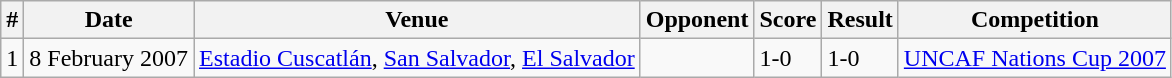<table class="wikitable">
<tr>
<th>#</th>
<th>Date</th>
<th>Venue</th>
<th>Opponent</th>
<th>Score</th>
<th>Result</th>
<th>Competition</th>
</tr>
<tr>
<td>1</td>
<td>8 February 2007</td>
<td><a href='#'>Estadio Cuscatlán</a>, <a href='#'>San Salvador</a>, <a href='#'>El Salvador</a></td>
<td></td>
<td>1-0</td>
<td>1-0</td>
<td><a href='#'>UNCAF Nations Cup 2007</a></td>
</tr>
</table>
